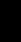<table class=style="border:1px solid #ddd; float:center; margin:5px 5px 0 0;">
<tr>
<th style="background:black; padding:5px;"><span>|</span></th>
</tr>
<tr>
<td></td>
</tr>
</table>
